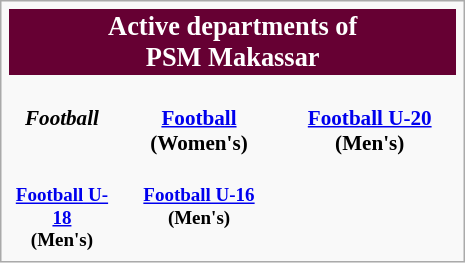<table class="infobox" style="font-size: 88%; width: 22em; text-align: center">
<tr>
<th colspan=3 style="font-size: 125%; background-color:#603; color:white; text-align:center;">Active departments of<br>PSM Makassar</th>
</tr>
<tr style="text-align: center">
<td><br> <strong><em>Football</em></strong></td>
<td><br> <strong><a href='#'>Football</a> (Women's)</strong></td>
<td><br> <strong><a href='#'>Football U-20</a> (Men's)</strong></td>
</tr>
<tr style="font-size: 90%; text-align: center">
<td><br><strong><a href='#'>Football U-18</a> <br> (Men's)</strong></td>
<td><br> <strong><a href='#'>Football U-16</a> <br> (Men's)</strong></td>
</tr>
</table>
